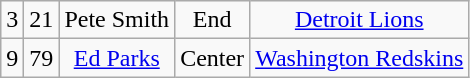<table class="wikitable" style="text-align:center">
<tr>
<td>3</td>
<td>21</td>
<td>Pete Smith</td>
<td>End</td>
<td><a href='#'>Detroit Lions</a></td>
</tr>
<tr>
<td>9</td>
<td>79</td>
<td><a href='#'>Ed Parks</a></td>
<td>Center</td>
<td><a href='#'>Washington Redskins</a></td>
</tr>
</table>
